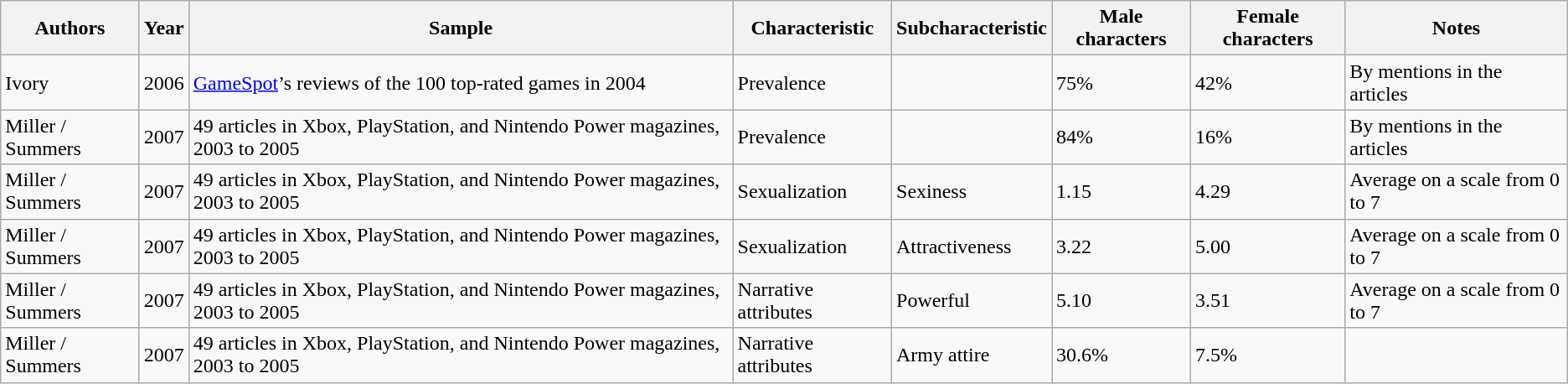<table class="wikitable sortable">
<tr>
<th>Authors</th>
<th>Year</th>
<th>Sample</th>
<th>Characteristic</th>
<th>Subcharacteristic</th>
<th>Male characters</th>
<th>Female characters</th>
<th>Notes</th>
</tr>
<tr>
<td>Ivory</td>
<td>2006</td>
<td><a href='#'>GameSpot</a>’s reviews of the 100 top-rated games in 2004</td>
<td>Prevalence</td>
<td></td>
<td>75%</td>
<td>42%</td>
<td>By mentions in the articles</td>
</tr>
<tr>
<td>Miller / Summers</td>
<td>2007</td>
<td>49 articles in Xbox, PlayStation, and Nintendo Power magazines, 2003 to 2005</td>
<td>Prevalence</td>
<td></td>
<td>84%</td>
<td>16%</td>
<td>By mentions in the articles</td>
</tr>
<tr>
<td>Miller / Summers</td>
<td>2007</td>
<td>49 articles in Xbox, PlayStation, and Nintendo Power magazines, 2003 to 2005</td>
<td>Sexualization</td>
<td>Sexiness</td>
<td>1.15</td>
<td>4.29</td>
<td>Average on a scale from 0 to 7</td>
</tr>
<tr>
<td>Miller / Summers</td>
<td>2007</td>
<td>49 articles in Xbox, PlayStation, and Nintendo Power magazines, 2003 to 2005</td>
<td>Sexualization</td>
<td>Attractiveness</td>
<td>3.22</td>
<td>5.00</td>
<td>Average on a scale from 0 to 7</td>
</tr>
<tr>
<td>Miller / Summers</td>
<td>2007</td>
<td>49 articles in Xbox, PlayStation, and Nintendo Power magazines, 2003 to 2005</td>
<td>Narrative attributes</td>
<td>Powerful</td>
<td>5.10</td>
<td>3.51</td>
<td>Average on a scale from 0 to 7</td>
</tr>
<tr>
<td>Miller / Summers</td>
<td>2007</td>
<td>49 articles in Xbox, PlayStation, and Nintendo Power magazines, 2003 to 2005</td>
<td>Narrative attributes</td>
<td>Army attire</td>
<td>30.6%</td>
<td>7.5%</td>
<td></td>
</tr>
</table>
